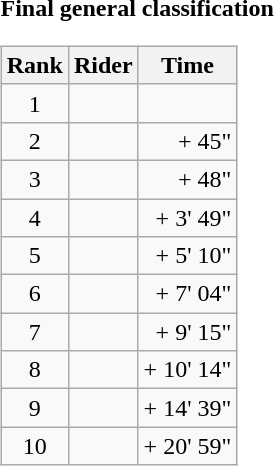<table>
<tr>
<td><strong>Final general classification</strong><br><table class="wikitable">
<tr>
<th scope="col">Rank</th>
<th scope="col">Rider</th>
<th scope="col">Time</th>
</tr>
<tr>
<td style="text-align:center;">1</td>
<td></td>
<td style="text-align:right;"></td>
</tr>
<tr>
<td style="text-align:center;">2</td>
<td></td>
<td style="text-align:right;">+ 45"</td>
</tr>
<tr>
<td style="text-align:center;">3</td>
<td></td>
<td style="text-align:right;">+ 48"</td>
</tr>
<tr>
<td style="text-align:center;">4</td>
<td></td>
<td style="text-align:right;">+ 3' 49"</td>
</tr>
<tr>
<td style="text-align:center;">5</td>
<td></td>
<td style="text-align:right;">+ 5' 10"</td>
</tr>
<tr>
<td style="text-align:center;">6</td>
<td></td>
<td style="text-align:right;">+ 7' 04"</td>
</tr>
<tr>
<td style="text-align:center;">7</td>
<td></td>
<td style="text-align:right;">+ 9' 15"</td>
</tr>
<tr>
<td style="text-align:center;">8</td>
<td></td>
<td style="text-align:right;">+ 10' 14"</td>
</tr>
<tr>
<td style="text-align:center;">9</td>
<td></td>
<td style="text-align:right;">+ 14' 39"</td>
</tr>
<tr>
<td style="text-align:center;">10</td>
<td></td>
<td style="text-align:right;">+ 20' 59"</td>
</tr>
</table>
</td>
</tr>
</table>
